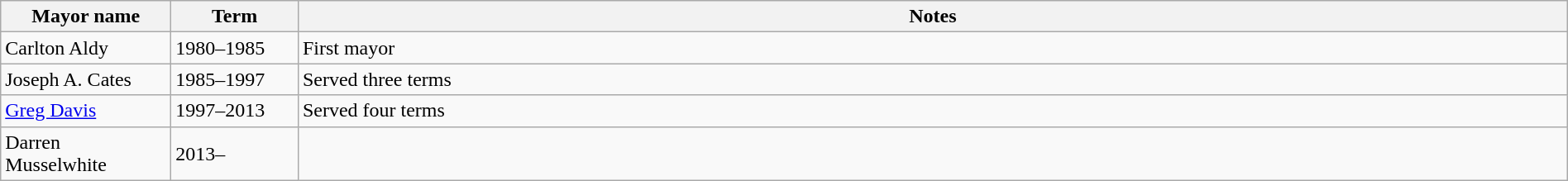<table class="wikitable" style="width:100%">
<tr>
<th style="width:130px">Mayor name</th>
<th style="width:95px">Term</th>
<th class="unsortable">Notes</th>
</tr>
<tr>
<td>Carlton Aldy</td>
<td>1980–1985</td>
<td>First mayor</td>
</tr>
<tr>
<td>Joseph A. Cates</td>
<td>1985–1997</td>
<td>Served three terms</td>
</tr>
<tr>
<td><a href='#'>Greg Davis</a></td>
<td>1997–2013</td>
<td>Served four terms</td>
</tr>
<tr>
<td>Darren Musselwhite</td>
<td>2013–</td>
<td></td>
</tr>
</table>
